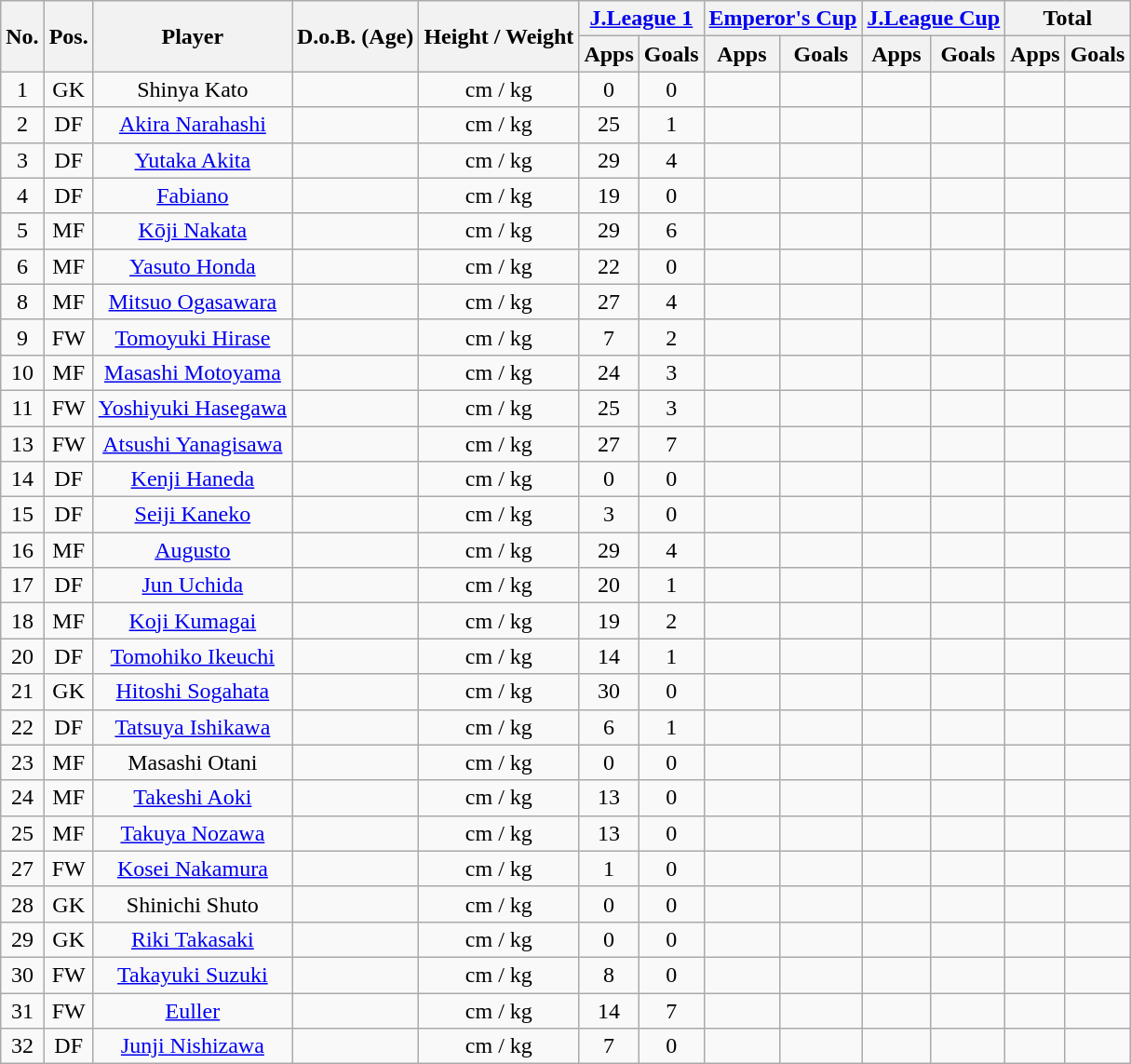<table class="wikitable" style="text-align:center;">
<tr>
<th rowspan="2">No.</th>
<th rowspan="2">Pos.</th>
<th rowspan="2">Player</th>
<th rowspan="2">D.o.B. (Age)</th>
<th rowspan="2">Height / Weight</th>
<th colspan="2"><a href='#'>J.League 1</a></th>
<th colspan="2"><a href='#'>Emperor's Cup</a></th>
<th colspan="2"><a href='#'>J.League Cup</a></th>
<th colspan="2">Total</th>
</tr>
<tr>
<th>Apps</th>
<th>Goals</th>
<th>Apps</th>
<th>Goals</th>
<th>Apps</th>
<th>Goals</th>
<th>Apps</th>
<th>Goals</th>
</tr>
<tr>
<td>1</td>
<td>GK</td>
<td>Shinya Kato</td>
<td></td>
<td>cm / kg</td>
<td>0</td>
<td>0</td>
<td></td>
<td></td>
<td></td>
<td></td>
<td></td>
<td></td>
</tr>
<tr>
<td>2</td>
<td>DF</td>
<td><a href='#'>Akira Narahashi</a></td>
<td></td>
<td>cm / kg</td>
<td>25</td>
<td>1</td>
<td></td>
<td></td>
<td></td>
<td></td>
<td></td>
<td></td>
</tr>
<tr>
<td>3</td>
<td>DF</td>
<td><a href='#'>Yutaka Akita</a></td>
<td></td>
<td>cm / kg</td>
<td>29</td>
<td>4</td>
<td></td>
<td></td>
<td></td>
<td></td>
<td></td>
<td></td>
</tr>
<tr>
<td>4</td>
<td>DF</td>
<td><a href='#'>Fabiano</a></td>
<td></td>
<td>cm / kg</td>
<td>19</td>
<td>0</td>
<td></td>
<td></td>
<td></td>
<td></td>
<td></td>
<td></td>
</tr>
<tr>
<td>5</td>
<td>MF</td>
<td><a href='#'>Kōji Nakata</a></td>
<td></td>
<td>cm / kg</td>
<td>29</td>
<td>6</td>
<td></td>
<td></td>
<td></td>
<td></td>
<td></td>
<td></td>
</tr>
<tr>
<td>6</td>
<td>MF</td>
<td><a href='#'>Yasuto Honda</a></td>
<td></td>
<td>cm / kg</td>
<td>22</td>
<td>0</td>
<td></td>
<td></td>
<td></td>
<td></td>
<td></td>
<td></td>
</tr>
<tr>
<td>8</td>
<td>MF</td>
<td><a href='#'>Mitsuo Ogasawara</a></td>
<td></td>
<td>cm / kg</td>
<td>27</td>
<td>4</td>
<td></td>
<td></td>
<td></td>
<td></td>
<td></td>
<td></td>
</tr>
<tr>
<td>9</td>
<td>FW</td>
<td><a href='#'>Tomoyuki Hirase</a></td>
<td></td>
<td>cm / kg</td>
<td>7</td>
<td>2</td>
<td></td>
<td></td>
<td></td>
<td></td>
<td></td>
<td></td>
</tr>
<tr>
<td>10</td>
<td>MF</td>
<td><a href='#'>Masashi Motoyama</a></td>
<td></td>
<td>cm / kg</td>
<td>24</td>
<td>3</td>
<td></td>
<td></td>
<td></td>
<td></td>
<td></td>
<td></td>
</tr>
<tr>
<td>11</td>
<td>FW</td>
<td><a href='#'>Yoshiyuki Hasegawa</a></td>
<td></td>
<td>cm / kg</td>
<td>25</td>
<td>3</td>
<td></td>
<td></td>
<td></td>
<td></td>
<td></td>
<td></td>
</tr>
<tr>
<td>13</td>
<td>FW</td>
<td><a href='#'>Atsushi Yanagisawa</a></td>
<td></td>
<td>cm / kg</td>
<td>27</td>
<td>7</td>
<td></td>
<td></td>
<td></td>
<td></td>
<td></td>
<td></td>
</tr>
<tr>
<td>14</td>
<td>DF</td>
<td><a href='#'>Kenji Haneda</a></td>
<td></td>
<td>cm / kg</td>
<td>0</td>
<td>0</td>
<td></td>
<td></td>
<td></td>
<td></td>
<td></td>
<td></td>
</tr>
<tr>
<td>15</td>
<td>DF</td>
<td><a href='#'>Seiji Kaneko</a></td>
<td></td>
<td>cm / kg</td>
<td>3</td>
<td>0</td>
<td></td>
<td></td>
<td></td>
<td></td>
<td></td>
<td></td>
</tr>
<tr>
<td>16</td>
<td>MF</td>
<td><a href='#'>Augusto</a></td>
<td></td>
<td>cm / kg</td>
<td>29</td>
<td>4</td>
<td></td>
<td></td>
<td></td>
<td></td>
<td></td>
<td></td>
</tr>
<tr>
<td>17</td>
<td>DF</td>
<td><a href='#'>Jun Uchida</a></td>
<td></td>
<td>cm / kg</td>
<td>20</td>
<td>1</td>
<td></td>
<td></td>
<td></td>
<td></td>
<td></td>
<td></td>
</tr>
<tr>
<td>18</td>
<td>MF</td>
<td><a href='#'>Koji Kumagai</a></td>
<td></td>
<td>cm / kg</td>
<td>19</td>
<td>2</td>
<td></td>
<td></td>
<td></td>
<td></td>
<td></td>
<td></td>
</tr>
<tr>
<td>20</td>
<td>DF</td>
<td><a href='#'>Tomohiko Ikeuchi</a></td>
<td></td>
<td>cm / kg</td>
<td>14</td>
<td>1</td>
<td></td>
<td></td>
<td></td>
<td></td>
<td></td>
<td></td>
</tr>
<tr>
<td>21</td>
<td>GK</td>
<td><a href='#'>Hitoshi Sogahata</a></td>
<td></td>
<td>cm / kg</td>
<td>30</td>
<td>0</td>
<td></td>
<td></td>
<td></td>
<td></td>
<td></td>
<td></td>
</tr>
<tr>
<td>22</td>
<td>DF</td>
<td><a href='#'>Tatsuya Ishikawa</a></td>
<td></td>
<td>cm / kg</td>
<td>6</td>
<td>1</td>
<td></td>
<td></td>
<td></td>
<td></td>
<td></td>
<td></td>
</tr>
<tr>
<td>23</td>
<td>MF</td>
<td>Masashi Otani</td>
<td></td>
<td>cm / kg</td>
<td>0</td>
<td>0</td>
<td></td>
<td></td>
<td></td>
<td></td>
<td></td>
<td></td>
</tr>
<tr>
<td>24</td>
<td>MF</td>
<td><a href='#'>Takeshi Aoki</a></td>
<td></td>
<td>cm / kg</td>
<td>13</td>
<td>0</td>
<td></td>
<td></td>
<td></td>
<td></td>
<td></td>
<td></td>
</tr>
<tr>
<td>25</td>
<td>MF</td>
<td><a href='#'>Takuya Nozawa</a></td>
<td></td>
<td>cm / kg</td>
<td>13</td>
<td>0</td>
<td></td>
<td></td>
<td></td>
<td></td>
<td></td>
<td></td>
</tr>
<tr>
<td>27</td>
<td>FW</td>
<td><a href='#'>Kosei Nakamura</a></td>
<td></td>
<td>cm / kg</td>
<td>1</td>
<td>0</td>
<td></td>
<td></td>
<td></td>
<td></td>
<td></td>
<td></td>
</tr>
<tr>
<td>28</td>
<td>GK</td>
<td>Shinichi Shuto</td>
<td></td>
<td>cm / kg</td>
<td>0</td>
<td>0</td>
<td></td>
<td></td>
<td></td>
<td></td>
<td></td>
<td></td>
</tr>
<tr>
<td>29</td>
<td>GK</td>
<td><a href='#'>Riki Takasaki</a></td>
<td></td>
<td>cm / kg</td>
<td>0</td>
<td>0</td>
<td></td>
<td></td>
<td></td>
<td></td>
<td></td>
<td></td>
</tr>
<tr>
<td>30</td>
<td>FW</td>
<td><a href='#'>Takayuki Suzuki</a></td>
<td></td>
<td>cm / kg</td>
<td>8</td>
<td>0</td>
<td></td>
<td></td>
<td></td>
<td></td>
<td></td>
<td></td>
</tr>
<tr>
<td>31</td>
<td>FW</td>
<td><a href='#'>Euller</a></td>
<td></td>
<td>cm / kg</td>
<td>14</td>
<td>7</td>
<td></td>
<td></td>
<td></td>
<td></td>
<td></td>
<td></td>
</tr>
<tr>
<td>32</td>
<td>DF</td>
<td><a href='#'>Junji Nishizawa</a></td>
<td></td>
<td>cm / kg</td>
<td>7</td>
<td>0</td>
<td></td>
<td></td>
<td></td>
<td></td>
<td></td>
<td></td>
</tr>
</table>
